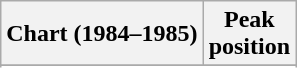<table class="wikitable sortable plainrowheaders" style="text-align:center">
<tr>
<th scope="col">Chart (1984–1985)</th>
<th scope="col">Peak<br>position</th>
</tr>
<tr>
</tr>
<tr>
</tr>
<tr>
</tr>
<tr>
</tr>
</table>
